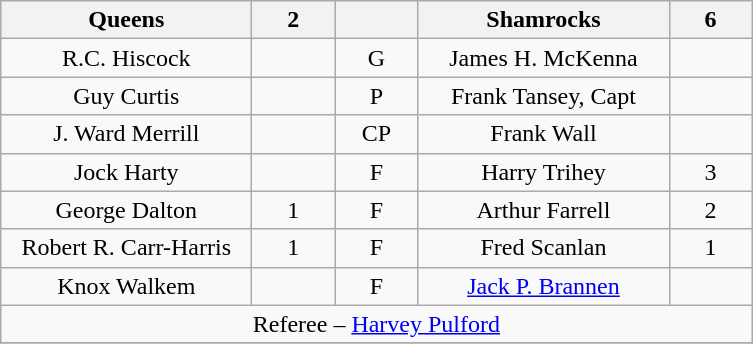<table class="wikitable" style="text-align:center;">
<tr>
<th style="width:10em">Queens</th>
<th style="width:3em">2</th>
<th style="width:3em"></th>
<th style="width:10em">Shamrocks</th>
<th style="width:3em">6</th>
</tr>
<tr>
<td>R.C. Hiscock</td>
<td></td>
<td>G</td>
<td>James H. McKenna</td>
<td></td>
</tr>
<tr>
<td>Guy Curtis</td>
<td></td>
<td>P</td>
<td>Frank Tansey, Capt</td>
<td></td>
</tr>
<tr>
<td>J. Ward Merrill</td>
<td></td>
<td>CP</td>
<td>Frank Wall</td>
<td></td>
</tr>
<tr>
<td>Jock Harty</td>
<td></td>
<td>F</td>
<td>Harry Trihey</td>
<td>3</td>
</tr>
<tr>
<td>George Dalton</td>
<td>1</td>
<td>F</td>
<td>Arthur Farrell</td>
<td>2</td>
</tr>
<tr>
<td>Robert R. Carr-Harris</td>
<td>1</td>
<td>F</td>
<td>Fred Scanlan</td>
<td>1</td>
</tr>
<tr>
<td>Knox Walkem</td>
<td></td>
<td>F</td>
<td><a href='#'>Jack P. Brannen</a></td>
<td></td>
</tr>
<tr>
<td colspan=5 align=center>Referee – <a href='#'>Harvey Pulford</a></td>
</tr>
<tr>
</tr>
</table>
